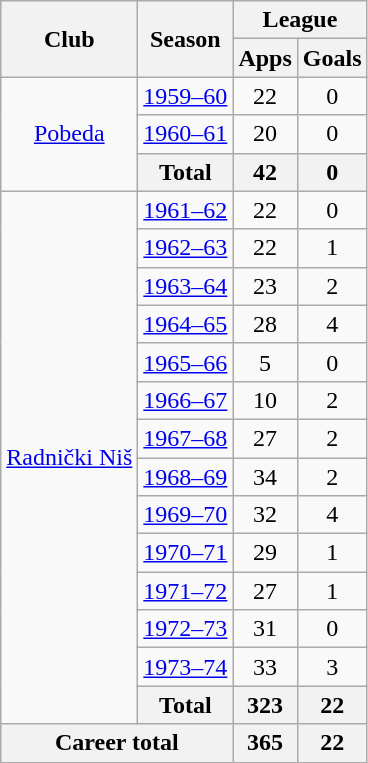<table class="wikitable" style="text-align:center">
<tr>
<th rowspan="2">Club</th>
<th rowspan="2">Season</th>
<th colspan="2">League</th>
</tr>
<tr>
<th>Apps</th>
<th>Goals</th>
</tr>
<tr>
<td rowspan="3"><a href='#'>Pobeda</a></td>
<td><a href='#'>1959–60</a></td>
<td>22</td>
<td>0</td>
</tr>
<tr>
<td><a href='#'>1960–61</a></td>
<td>20</td>
<td>0</td>
</tr>
<tr>
<th>Total</th>
<th>42</th>
<th>0</th>
</tr>
<tr>
<td rowspan="14"><a href='#'>Radnički Niš</a></td>
<td><a href='#'>1961–62</a></td>
<td>22</td>
<td>0</td>
</tr>
<tr>
<td><a href='#'>1962–63</a></td>
<td>22</td>
<td>1</td>
</tr>
<tr>
<td><a href='#'>1963–64</a></td>
<td>23</td>
<td>2</td>
</tr>
<tr>
<td><a href='#'>1964–65</a></td>
<td>28</td>
<td>4</td>
</tr>
<tr>
<td><a href='#'>1965–66</a></td>
<td>5</td>
<td>0</td>
</tr>
<tr>
<td><a href='#'>1966–67</a></td>
<td>10</td>
<td>2</td>
</tr>
<tr>
<td><a href='#'>1967–68</a></td>
<td>27</td>
<td>2</td>
</tr>
<tr>
<td><a href='#'>1968–69</a></td>
<td>34</td>
<td>2</td>
</tr>
<tr>
<td><a href='#'>1969–70</a></td>
<td>32</td>
<td>4</td>
</tr>
<tr>
<td><a href='#'>1970–71</a></td>
<td>29</td>
<td>1</td>
</tr>
<tr>
<td><a href='#'>1971–72</a></td>
<td>27</td>
<td>1</td>
</tr>
<tr>
<td><a href='#'>1972–73</a></td>
<td>31</td>
<td>0</td>
</tr>
<tr>
<td><a href='#'>1973–74</a></td>
<td>33</td>
<td>3</td>
</tr>
<tr>
<th>Total</th>
<th>323</th>
<th>22</th>
</tr>
<tr>
<th colspan="2">Career total</th>
<th>365</th>
<th>22</th>
</tr>
</table>
